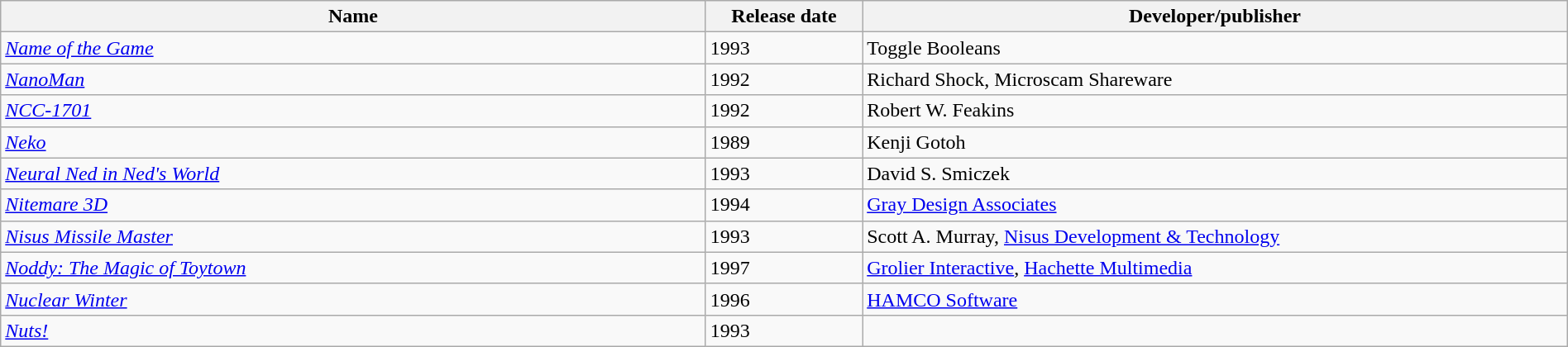<table class="wikitable sortable" style="width:100%;">
<tr>
<th style="width:45%;">Name</th>
<th style="width:10%;">Release date</th>
<th style="width:45%;">Developer/publisher</th>
</tr>
<tr>
<td><em><a href='#'>Name of the Game</a></em></td>
<td>1993</td>
<td>Toggle Booleans</td>
</tr>
<tr>
<td><em><a href='#'>NanoMan</a></em></td>
<td>1992</td>
<td>Richard Shock, Microscam Shareware</td>
</tr>
<tr>
<td><em><a href='#'>NCC-1701</a></em></td>
<td>1992</td>
<td>Robert W. Feakins</td>
</tr>
<tr>
<td><em><a href='#'>Neko</a></em></td>
<td>1989</td>
<td>Kenji Gotoh</td>
</tr>
<tr>
<td><em><a href='#'>Neural Ned in Ned's World</a></em></td>
<td>1993</td>
<td>David S. Smiczek</td>
</tr>
<tr>
<td><em><a href='#'>Nitemare 3D</a></em></td>
<td>1994</td>
<td><a href='#'>Gray Design Associates</a></td>
</tr>
<tr>
<td><em><a href='#'>Nisus Missile Master</a></em></td>
<td>1993</td>
<td>Scott A. Murray, <a href='#'>Nisus Development & Technology</a></td>
</tr>
<tr>
<td><em><a href='#'>Noddy: The Magic of Toytown</a></em></td>
<td>1997</td>
<td><a href='#'>Grolier Interactive</a>, <a href='#'>Hachette Multimedia</a></td>
</tr>
<tr>
<td><em><a href='#'>Nuclear Winter</a></em></td>
<td>1996</td>
<td><a href='#'>HAMCO Software</a></td>
</tr>
<tr>
<td><em><a href='#'>Nuts!</a></em></td>
<td>1993</td>
<td></td>
</tr>
</table>
